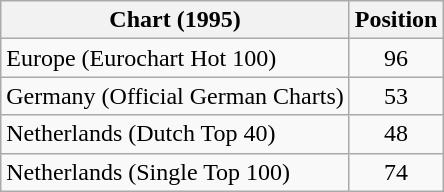<table class="wikitable sortable">
<tr>
<th>Chart (1995)</th>
<th>Position</th>
</tr>
<tr>
<td>Europe (Eurochart Hot 100)</td>
<td align="center">96</td>
</tr>
<tr>
<td>Germany (Official German Charts)</td>
<td align="center">53</td>
</tr>
<tr>
<td>Netherlands (Dutch Top 40)</td>
<td align="center">48</td>
</tr>
<tr>
<td>Netherlands (Single Top 100)</td>
<td align="center">74</td>
</tr>
</table>
